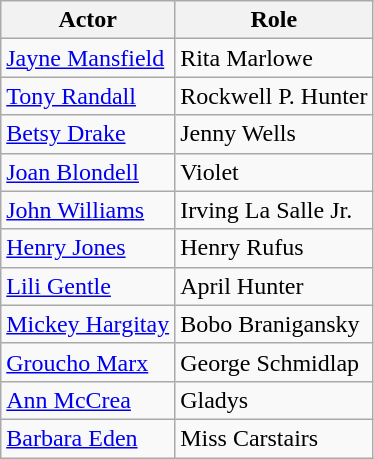<table class="wikitable">
<tr>
<th>Actor</th>
<th>Role</th>
</tr>
<tr>
<td><a href='#'>Jayne Mansfield</a></td>
<td>Rita Marlowe</td>
</tr>
<tr>
<td><a href='#'>Tony Randall</a></td>
<td>Rockwell P. Hunter</td>
</tr>
<tr>
<td><a href='#'>Betsy Drake</a></td>
<td>Jenny Wells</td>
</tr>
<tr>
<td><a href='#'>Joan Blondell</a></td>
<td>Violet</td>
</tr>
<tr>
<td><a href='#'>John Williams</a></td>
<td>Irving La Salle Jr.</td>
</tr>
<tr>
<td><a href='#'>Henry Jones</a></td>
<td>Henry Rufus</td>
</tr>
<tr>
<td><a href='#'>Lili Gentle</a></td>
<td>April Hunter</td>
</tr>
<tr>
<td><a href='#'>Mickey Hargitay</a></td>
<td>Bobo Branigansky</td>
</tr>
<tr>
<td><a href='#'>Groucho Marx</a></td>
<td>George Schmidlap</td>
</tr>
<tr>
<td><a href='#'>Ann McCrea</a></td>
<td>Gladys</td>
</tr>
<tr>
<td><a href='#'>Barbara Eden</a></td>
<td>Miss Carstairs</td>
</tr>
</table>
